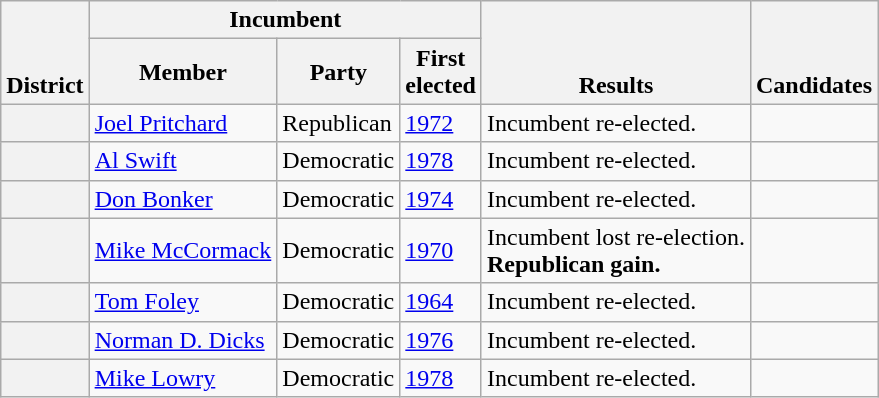<table class=wikitable>
<tr valign=bottom>
<th rowspan=2>District</th>
<th colspan=3>Incumbent</th>
<th rowspan=2>Results</th>
<th rowspan=2>Candidates</th>
</tr>
<tr>
<th>Member</th>
<th>Party</th>
<th>First<br>elected</th>
</tr>
<tr>
<th></th>
<td><a href='#'>Joel Pritchard</a></td>
<td>Republican</td>
<td><a href='#'>1972</a></td>
<td>Incumbent re-elected.</td>
<td nowrap></td>
</tr>
<tr>
<th></th>
<td><a href='#'>Al Swift</a></td>
<td>Democratic</td>
<td><a href='#'>1978</a></td>
<td>Incumbent re-elected.</td>
<td nowrap></td>
</tr>
<tr>
<th></th>
<td><a href='#'>Don Bonker</a></td>
<td>Democratic</td>
<td><a href='#'>1974</a></td>
<td>Incumbent re-elected.</td>
<td nowrap></td>
</tr>
<tr>
<th></th>
<td><a href='#'>Mike McCormack</a></td>
<td>Democratic</td>
<td><a href='#'>1970</a></td>
<td>Incumbent lost re-election.<br><strong>Republican gain.</strong></td>
<td nowrap></td>
</tr>
<tr>
<th></th>
<td><a href='#'>Tom Foley</a></td>
<td>Democratic</td>
<td><a href='#'>1964</a></td>
<td>Incumbent re-elected.</td>
<td nowrap></td>
</tr>
<tr>
<th></th>
<td><a href='#'>Norman D. Dicks</a></td>
<td>Democratic</td>
<td><a href='#'>1976</a></td>
<td>Incumbent re-elected.</td>
<td nowrap></td>
</tr>
<tr>
<th></th>
<td><a href='#'>Mike Lowry</a></td>
<td>Democratic</td>
<td><a href='#'>1978</a></td>
<td>Incumbent re-elected.</td>
<td nowrap></td>
</tr>
</table>
